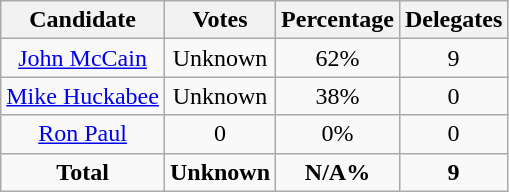<table class="wikitable" style="text-align:center;">
<tr>
<th>Candidate</th>
<th>Votes</th>
<th>Percentage</th>
<th>Delegates</th>
</tr>
<tr>
<td><a href='#'>John McCain</a></td>
<td>Unknown</td>
<td>62%</td>
<td>9</td>
</tr>
<tr>
<td><a href='#'>Mike Huckabee</a></td>
<td>Unknown</td>
<td>38%</td>
<td>0</td>
</tr>
<tr>
<td><a href='#'>Ron Paul</a></td>
<td>0</td>
<td>0%</td>
<td>0</td>
</tr>
<tr>
<td><strong>Total</strong></td>
<td><strong>Unknown</strong></td>
<td><strong>N/A%</strong></td>
<td><strong>9</strong></td>
</tr>
</table>
